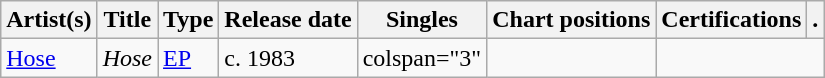<table class="wikitable">
<tr>
<th>Artist(s)</th>
<th>Title</th>
<th>Type</th>
<th>Release date</th>
<th>Singles</th>
<th>Chart positions</th>
<th>Certifications</th>
<th>.</th>
</tr>
<tr>
<td><a href='#'>Hose</a></td>
<td><em>Hose</em></td>
<td><a href='#'>EP</a></td>
<td>c. 1983</td>
<td>colspan="3" </td>
<td></td>
</tr>
</table>
